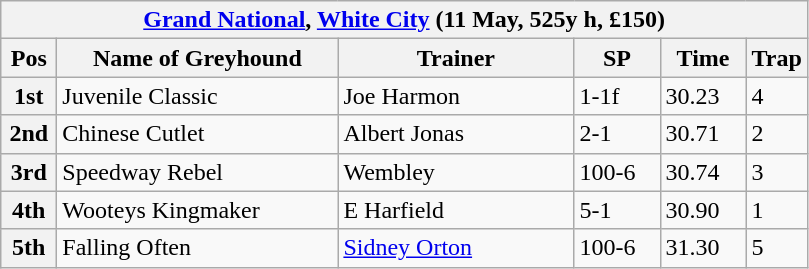<table class="wikitable">
<tr>
<th colspan="6"><a href='#'>Grand National</a>, <a href='#'>White City</a> (11 May, 525y h, £150)</th>
</tr>
<tr>
<th width=30>Pos</th>
<th width=180>Name of Greyhound</th>
<th width=150>Trainer</th>
<th width=50>SP</th>
<th width=50>Time</th>
<th width=30>Trap</th>
</tr>
<tr>
<th>1st</th>
<td>Juvenile Classic</td>
<td>Joe Harmon</td>
<td>1-1f</td>
<td>30.23</td>
<td>4</td>
</tr>
<tr>
<th>2nd</th>
<td>Chinese Cutlet</td>
<td>Albert Jonas</td>
<td>2-1</td>
<td>30.71</td>
<td>2</td>
</tr>
<tr>
<th>3rd</th>
<td>Speedway Rebel</td>
<td>Wembley</td>
<td>100-6</td>
<td>30.74</td>
<td>3</td>
</tr>
<tr>
<th>4th</th>
<td>Wooteys Kingmaker</td>
<td>E Harfield</td>
<td>5-1</td>
<td>30.90</td>
<td>1</td>
</tr>
<tr>
<th>5th</th>
<td>Falling Often</td>
<td><a href='#'>Sidney Orton</a></td>
<td>100-6</td>
<td>31.30</td>
<td>5</td>
</tr>
</table>
